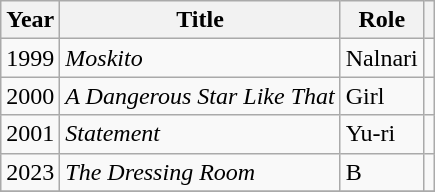<table class="wikitable sortable">
<tr>
<th>Year</th>
<th>Title</th>
<th>Role</th>
<th scope="col" class="unsortable"></th>
</tr>
<tr>
<td>1999</td>
<td><em>Moskito</em> </td>
<td>Nalnari</td>
<td></td>
</tr>
<tr>
<td>2000</td>
<td><em>A Dangerous Star Like That</em> </td>
<td>Girl</td>
<td></td>
</tr>
<tr>
<td>2001</td>
<td><em>Statement</em> </td>
<td>Yu-ri</td>
<td></td>
</tr>
<tr>
<td>2023</td>
<td><em>The Dressing Room</em> </td>
<td>B</td>
<td style="text-align:center"></td>
</tr>
<tr>
</tr>
</table>
